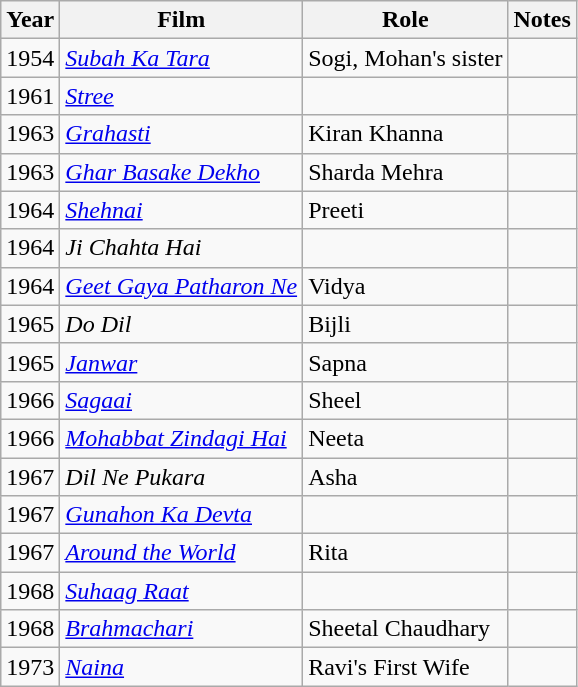<table class="wikitable sortable">
<tr>
<th>Year</th>
<th>Film</th>
<th>Role</th>
<th>Notes</th>
</tr>
<tr>
<td>1954</td>
<td><em><a href='#'>Subah Ka Tara</a></em></td>
<td>Sogi, Mohan's sister</td>
<td></td>
</tr>
<tr>
<td>1961</td>
<td><em><a href='#'>Stree</a></em></td>
<td></td>
<td></td>
</tr>
<tr>
<td>1963</td>
<td><em><a href='#'>Grahasti</a></em></td>
<td>Kiran Khanna</td>
<td></td>
</tr>
<tr>
<td>1963</td>
<td><em><a href='#'>Ghar Basake Dekho</a></em></td>
<td>Sharda Mehra</td>
<td></td>
</tr>
<tr>
<td>1964</td>
<td><em><a href='#'>Shehnai</a></em></td>
<td>Preeti</td>
<td></td>
</tr>
<tr>
<td>1964</td>
<td><em>Ji Chahta Hai</em></td>
<td></td>
<td></td>
</tr>
<tr>
<td>1964</td>
<td><em><a href='#'>Geet Gaya Patharon Ne</a></em></td>
<td>Vidya</td>
<td></td>
</tr>
<tr>
<td>1965</td>
<td><em>Do Dil</em></td>
<td>Bijli</td>
<td></td>
</tr>
<tr>
<td>1965</td>
<td><em><a href='#'>Janwar</a></em></td>
<td>Sapna</td>
<td></td>
</tr>
<tr>
<td>1966</td>
<td><em><a href='#'>Sagaai</a></em></td>
<td>Sheel</td>
<td></td>
</tr>
<tr>
<td>1966</td>
<td><em><a href='#'>Mohabbat Zindagi Hai</a></em></td>
<td>Neeta</td>
<td></td>
</tr>
<tr>
<td>1967</td>
<td><em>Dil Ne Pukara</em></td>
<td>Asha</td>
<td></td>
</tr>
<tr>
<td>1967</td>
<td><em><a href='#'>Gunahon Ka Devta</a></em></td>
<td></td>
<td></td>
</tr>
<tr>
<td>1967</td>
<td><em><a href='#'>Around the World</a></em></td>
<td>Rita</td>
<td></td>
</tr>
<tr>
<td>1968</td>
<td><em><a href='#'>Suhaag Raat</a></em></td>
<td></td>
<td></td>
</tr>
<tr>
<td>1968</td>
<td><em><a href='#'>Brahmachari</a></em></td>
<td>Sheetal Chaudhary</td>
<td></td>
</tr>
<tr>
<td>1973</td>
<td><em><a href='#'>Naina</a></em></td>
<td>Ravi's First Wife</td>
<td></td>
</tr>
</table>
